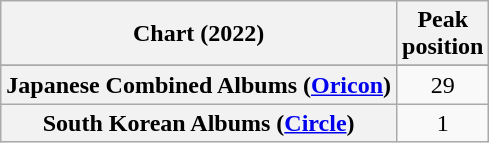<table class="wikitable sortable plainrowheaders" style="text-align:center">
<tr>
<th scope="col">Chart (2022)</th>
<th scope="col">Peak<br>position</th>
</tr>
<tr>
</tr>
<tr>
<th scope="row">Japanese Combined Albums (<a href='#'>Oricon</a>)</th>
<td>29</td>
</tr>
<tr>
<th scope="row">South Korean Albums (<a href='#'>Circle</a>)</th>
<td>1</td>
</tr>
</table>
